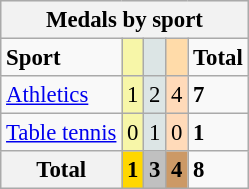<table class=wikitable style="font-size:95%; ">
<tr bgcolor=EFEFEF>
<th colspan=7><strong>Medals by sport</strong></th>
</tr>
<tr>
<td><strong>Sport</strong></td>
<td bgcolor=F7F6A8></td>
<td bgcolor=DCE5E5></td>
<td bgcolor=FFDBA9></td>
<td><strong>Total</strong></td>
</tr>
<tr>
<td><a href='#'>Athletics</a></td>
<td bgcolor=F7F6A8>1</td>
<td bgcolor=DCE5E5>2</td>
<td bgcolor=FFDAB9>4</td>
<td><strong>7</strong></td>
</tr>
<tr>
<td><a href='#'>Table tennis</a></td>
<td bgcolor=F7F6A8>0</td>
<td bgcolor=DCE5E5>1</td>
<td bgcolor=FFDAB9>0</td>
<td><strong>1</strong></td>
</tr>
<tr>
<th><strong>Total</strong></th>
<td style="background:gold;"><strong>1</strong></td>
<td style="background:silver;"><strong>3</strong></td>
<td style="background:#c96;"><strong>4</strong></td>
<td><strong>8</strong></td>
</tr>
</table>
